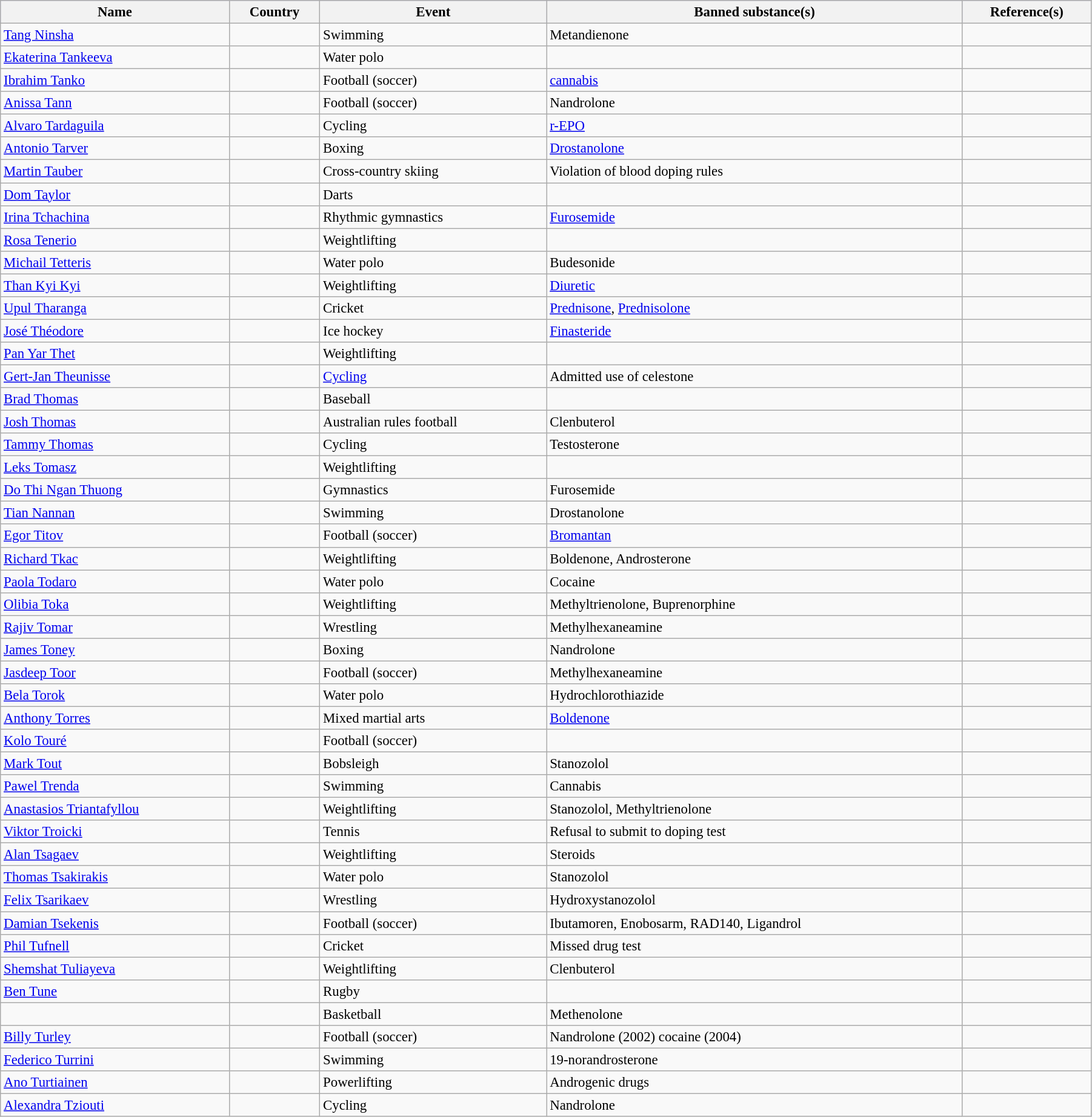<table class="wikitable sortable" style="font-size:95%; width:95%;">
<tr style="background:#ccf; class=;"sortable">
<th>Name</th>
<th>Country</th>
<th>Event</th>
<th>Banned substance(s)</th>
<th>Reference(s)</th>
</tr>
<tr>
<td><a href='#'>Tang Ninsha</a></td>
<td></td>
<td>Swimming</td>
<td>Metandienone</td>
<td></td>
</tr>
<tr>
<td><a href='#'>Ekaterina Tankeeva</a></td>
<td></td>
<td>Water polo</td>
<td></td>
<td></td>
</tr>
<tr>
<td><a href='#'>Ibrahim Tanko</a></td>
<td></td>
<td>Football (soccer)</td>
<td><a href='#'>cannabis</a></td>
<td></td>
</tr>
<tr>
<td><a href='#'>Anissa Tann</a></td>
<td></td>
<td>Football (soccer)</td>
<td>Nandrolone</td>
<td></td>
</tr>
<tr>
<td><a href='#'>Alvaro Tardaguila</a></td>
<td></td>
<td>Cycling</td>
<td><a href='#'>r-EPO</a></td>
<td></td>
</tr>
<tr>
<td><a href='#'>Antonio Tarver</a></td>
<td></td>
<td>Boxing</td>
<td><a href='#'>Drostanolone</a></td>
<td></td>
</tr>
<tr>
<td><a href='#'>Martin Tauber</a></td>
<td></td>
<td>Cross-country skiing</td>
<td>Violation of blood doping rules</td>
<td></td>
</tr>
<tr>
<td><a href='#'>Dom Taylor</a></td>
<td></td>
<td>Darts</td>
<td></td>
<td></td>
</tr>
<tr>
<td><a href='#'>Irina Tchachina</a></td>
<td></td>
<td>Rhythmic gymnastics</td>
<td><a href='#'>Furosemide</a></td>
<td></td>
</tr>
<tr>
<td><a href='#'>Rosa Tenerio</a></td>
<td></td>
<td>Weightlifting</td>
<td></td>
<td></td>
</tr>
<tr>
<td><a href='#'>Michail Tetteris</a></td>
<td></td>
<td>Water polo</td>
<td>Budesonide</td>
<td></td>
</tr>
<tr>
<td><a href='#'>Than Kyi Kyi</a></td>
<td></td>
<td>Weightlifting</td>
<td><a href='#'>Diuretic</a></td>
<td></td>
</tr>
<tr>
<td><a href='#'>Upul Tharanga</a></td>
<td></td>
<td>Cricket</td>
<td><a href='#'>Prednisone</a>, <a href='#'>Prednisolone</a></td>
<td></td>
</tr>
<tr>
<td><a href='#'>José Théodore</a></td>
<td></td>
<td>Ice hockey</td>
<td><a href='#'>Finasteride</a></td>
<td></td>
</tr>
<tr>
<td><a href='#'>Pan Yar Thet</a></td>
<td></td>
<td>Weightlifting</td>
<td></td>
<td></td>
</tr>
<tr>
<td><a href='#'>Gert-Jan Theunisse</a></td>
<td></td>
<td><a href='#'>Cycling</a></td>
<td>Admitted use of celestone</td>
<td></td>
</tr>
<tr>
<td><a href='#'>Brad Thomas</a></td>
<td></td>
<td>Baseball</td>
<td></td>
<td></td>
</tr>
<tr>
<td><a href='#'>Josh Thomas</a></td>
<td></td>
<td>Australian rules football</td>
<td>Clenbuterol</td>
<td></td>
</tr>
<tr>
<td><a href='#'>Tammy Thomas</a></td>
<td></td>
<td>Cycling</td>
<td>Testosterone</td>
<td></td>
</tr>
<tr>
<td><a href='#'>Leks Tomasz</a></td>
<td></td>
<td>Weightlifting</td>
<td></td>
<td></td>
</tr>
<tr>
<td><a href='#'>Do Thi Ngan Thuong</a></td>
<td></td>
<td>Gymnastics</td>
<td>Furosemide</td>
<td><br></td>
</tr>
<tr>
<td><a href='#'>Tian Nannan</a></td>
<td></td>
<td>Swimming</td>
<td>Drostanolone</td>
<td></td>
</tr>
<tr>
<td><a href='#'>Egor Titov</a></td>
<td></td>
<td>Football (soccer)</td>
<td><a href='#'>Bromantan</a></td>
<td></td>
</tr>
<tr>
<td><a href='#'>Richard Tkac</a></td>
<td></td>
<td>Weightlifting</td>
<td>Boldenone, Androsterone</td>
<td></td>
</tr>
<tr>
<td><a href='#'>Paola Todaro</a></td>
<td></td>
<td>Water polo</td>
<td>Cocaine</td>
<td></td>
</tr>
<tr>
<td><a href='#'>Olibia Toka</a></td>
<td></td>
<td>Weightlifting</td>
<td>Methyltrienolone, Buprenorphine</td>
<td></td>
</tr>
<tr>
<td><a href='#'>Rajiv Tomar</a></td>
<td></td>
<td>Wrestling</td>
<td>Methylhexaneamine</td>
<td></td>
</tr>
<tr>
<td><a href='#'>James Toney</a></td>
<td></td>
<td>Boxing</td>
<td>Nandrolone</td>
<td></td>
</tr>
<tr>
<td><a href='#'>Jasdeep Toor</a></td>
<td></td>
<td>Football (soccer)</td>
<td>Methylhexaneamine</td>
<td></td>
</tr>
<tr>
<td><a href='#'>Bela Torok</a></td>
<td></td>
<td>Water polo</td>
<td>Hydrochlorothiazide</td>
<td></td>
</tr>
<tr>
<td><a href='#'>Anthony Torres</a></td>
<td></td>
<td>Mixed martial arts</td>
<td><a href='#'>Boldenone</a></td>
<td></td>
</tr>
<tr>
<td><a href='#'>Kolo Touré</a></td>
<td></td>
<td>Football (soccer)</td>
<td></td>
<td></td>
</tr>
<tr>
<td><a href='#'>Mark Tout</a></td>
<td></td>
<td>Bobsleigh</td>
<td>Stanozolol</td>
<td></td>
</tr>
<tr>
<td><a href='#'>Pawel Trenda</a></td>
<td></td>
<td>Swimming</td>
<td>Cannabis</td>
<td></td>
</tr>
<tr>
<td><a href='#'>Anastasios Triantafyllou</a></td>
<td></td>
<td>Weightlifting</td>
<td>Stanozolol, Methyltrienolone</td>
<td></td>
</tr>
<tr>
<td><a href='#'>Viktor Troicki</a></td>
<td></td>
<td>Tennis</td>
<td>Refusal to submit to doping test</td>
<td></td>
</tr>
<tr>
<td><a href='#'>Alan Tsagaev</a></td>
<td></td>
<td>Weightlifting</td>
<td>Steroids</td>
<td></td>
</tr>
<tr>
<td><a href='#'>Thomas Tsakirakis</a></td>
<td></td>
<td>Water polo</td>
<td>Stanozolol</td>
<td></td>
</tr>
<tr>
<td><a href='#'>Felix Tsarikaev</a></td>
<td></td>
<td>Wrestling</td>
<td>Hydroxystanozolol</td>
<td></td>
</tr>
<tr>
<td><a href='#'>Damian Tsekenis</a></td>
<td></td>
<td>Football (soccer)</td>
<td>Ibutamoren, Enobosarm, RAD140, Ligandrol</td>
<td></td>
</tr>
<tr>
<td><a href='#'>Phil Tufnell</a></td>
<td></td>
<td>Cricket</td>
<td>Missed drug test</td>
<td></td>
</tr>
<tr>
<td><a href='#'>Shemshat Tuliayeva</a></td>
<td></td>
<td>Weightlifting</td>
<td>Clenbuterol</td>
<td></td>
</tr>
<tr>
<td><a href='#'>Ben Tune</a></td>
<td></td>
<td>Rugby</td>
<td></td>
<td></td>
</tr>
<tr>
<td></td>
<td></td>
<td>Basketball</td>
<td>Methenolone</td>
<td></td>
</tr>
<tr>
<td><a href='#'>Billy Turley</a></td>
<td></td>
<td>Football (soccer)</td>
<td>Nandrolone (2002) cocaine (2004)</td>
<td></td>
</tr>
<tr>
<td><a href='#'>Federico Turrini</a></td>
<td></td>
<td>Swimming</td>
<td>19-norandrosterone</td>
<td></td>
</tr>
<tr>
<td><a href='#'>Ano Turtiainen</a></td>
<td></td>
<td>Powerlifting</td>
<td>Androgenic drugs</td>
<td></td>
</tr>
<tr>
<td><a href='#'>Alexandra Tziouti</a></td>
<td></td>
<td>Cycling</td>
<td>Nandrolone</td>
<td></td>
</tr>
</table>
